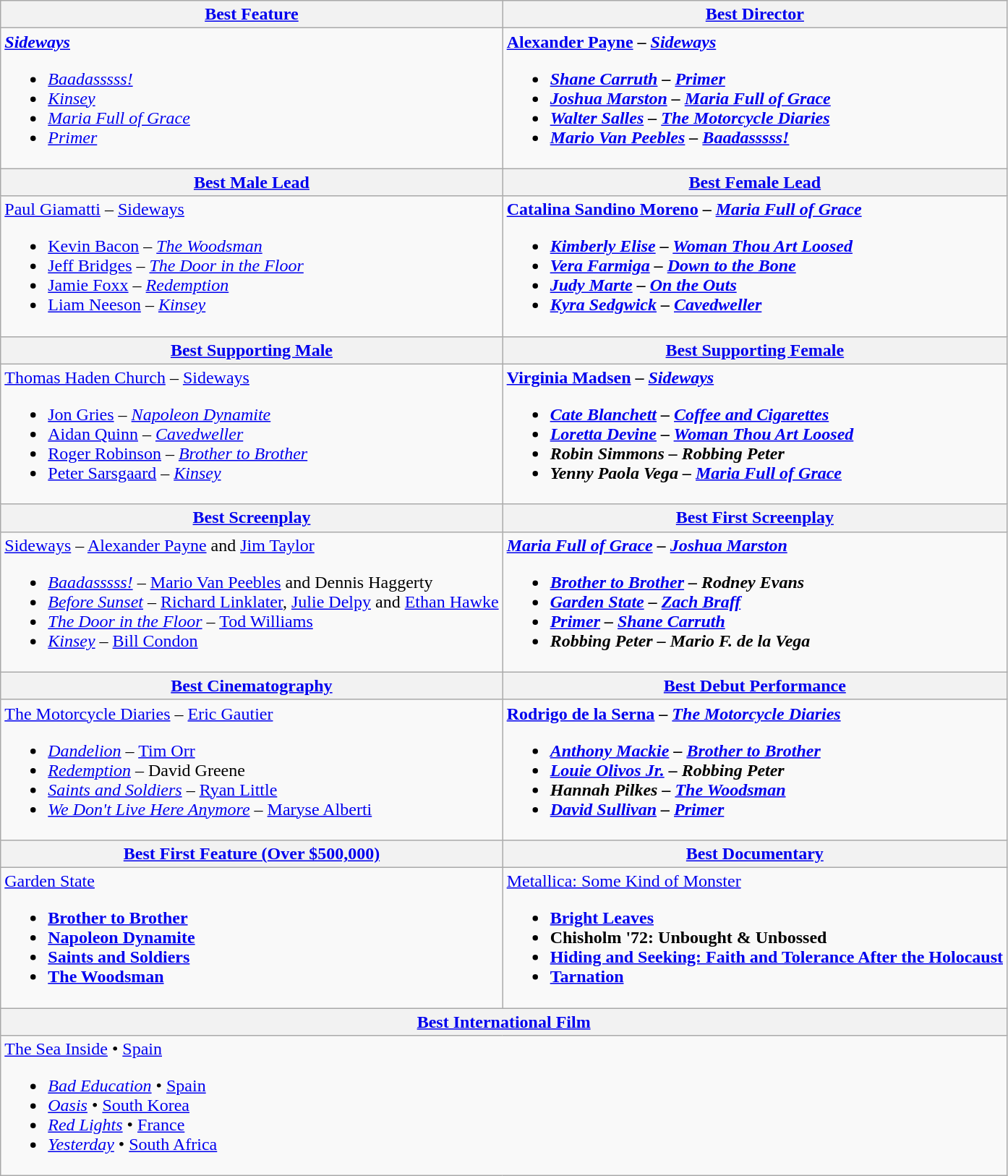<table class="wikitable">
<tr>
<th><a href='#'>Best Feature</a></th>
<th><a href='#'>Best Director</a></th>
</tr>
<tr>
<td><strong><em><a href='#'>Sideways</a></em></strong><br><ul><li><em><a href='#'>Baadasssss!</a></em></li><li><em><a href='#'>Kinsey</a></em></li><li><em><a href='#'>Maria Full of Grace</a></em></li><li><em><a href='#'>Primer</a></em></li></ul></td>
<td><strong><a href='#'>Alexander Payne</a> – <em><a href='#'>Sideways</a><strong><em><br><ul><li><a href='#'>Shane Carruth</a> – </em><a href='#'>Primer</a><em></li><li><a href='#'>Joshua Marston</a> – </em><a href='#'>Maria Full of Grace</a><em></li><li><a href='#'>Walter Salles</a> – </em><a href='#'>The Motorcycle Diaries</a><em></li><li><a href='#'>Mario Van Peebles</a> – </em><a href='#'>Baadasssss!</a><em></li></ul></td>
</tr>
<tr>
<th><a href='#'>Best Male Lead</a></th>
<th><a href='#'>Best Female Lead</a></th>
</tr>
<tr>
<td></strong><a href='#'>Paul Giamatti</a> – </em><a href='#'>Sideways</a></em></strong><br><ul><li><a href='#'>Kevin Bacon</a> – <em><a href='#'>The Woodsman</a></em></li><li><a href='#'>Jeff Bridges</a> – <em><a href='#'>The Door in the Floor</a></em></li><li><a href='#'>Jamie Foxx</a> – <em><a href='#'>Redemption</a></em></li><li><a href='#'>Liam Neeson</a> – <em><a href='#'>Kinsey</a></em></li></ul></td>
<td><strong><a href='#'>Catalina Sandino Moreno</a> – <em><a href='#'>Maria Full of Grace</a><strong><em><br><ul><li><a href='#'>Kimberly Elise</a> – </em><a href='#'>Woman Thou Art Loosed</a><em></li><li><a href='#'>Vera Farmiga</a> – </em><a href='#'>Down to the Bone</a><em></li><li><a href='#'>Judy Marte</a> – </em><a href='#'>On the Outs</a><em></li><li><a href='#'>Kyra Sedgwick</a> – </em><a href='#'>Cavedweller</a><em></li></ul></td>
</tr>
<tr>
<th><a href='#'>Best Supporting Male</a></th>
<th><a href='#'>Best Supporting Female</a></th>
</tr>
<tr>
<td></strong><a href='#'>Thomas Haden Church</a> – </em><a href='#'>Sideways</a></em></strong><br><ul><li><a href='#'>Jon Gries</a> – <em><a href='#'>Napoleon Dynamite</a></em></li><li><a href='#'>Aidan Quinn</a> – <em><a href='#'>Cavedweller</a></em></li><li><a href='#'>Roger Robinson</a> – <em><a href='#'>Brother to Brother</a></em></li><li><a href='#'>Peter Sarsgaard</a> – <em><a href='#'>Kinsey</a></em></li></ul></td>
<td><strong><a href='#'>Virginia Madsen</a> – <em><a href='#'>Sideways</a><strong><em><br><ul><li><a href='#'>Cate Blanchett</a> – </em><a href='#'>Coffee and Cigarettes</a><em></li><li><a href='#'>Loretta Devine</a> – </em><a href='#'>Woman Thou Art Loosed</a><em></li><li>Robin Simmons – </em>Robbing Peter<em></li><li>Yenny Paola Vega – </em><a href='#'>Maria Full of Grace</a><em></li></ul></td>
</tr>
<tr>
<th><a href='#'>Best Screenplay</a></th>
<th><a href='#'>Best First Screenplay</a></th>
</tr>
<tr>
<td></em></strong><a href='#'>Sideways</a></em> – <a href='#'>Alexander Payne</a> and <a href='#'>Jim Taylor</a></strong><br><ul><li><em><a href='#'>Baadasssss!</a></em> – <a href='#'>Mario Van Peebles</a> and Dennis Haggerty</li><li><em><a href='#'>Before Sunset</a></em> – <a href='#'>Richard Linklater</a>, <a href='#'>Julie Delpy</a> and <a href='#'>Ethan Hawke</a></li><li><em><a href='#'>The Door in the Floor</a></em> – <a href='#'>Tod Williams</a></li><li><em><a href='#'>Kinsey</a></em> – <a href='#'>Bill Condon</a></li></ul></td>
<td><strong><em><a href='#'>Maria Full of Grace</a><em> – <a href='#'>Joshua Marston</a><strong><br><ul><li></em><a href='#'>Brother to Brother</a><em> – Rodney Evans</li><li></em><a href='#'>Garden State</a><em> – <a href='#'>Zach Braff</a></li><li></em><a href='#'>Primer</a><em> – <a href='#'>Shane Carruth</a></li><li></em>Robbing Peter<em> – Mario F. de la Vega</li></ul></td>
</tr>
<tr>
<th><a href='#'>Best Cinematography</a></th>
<th><a href='#'>Best Debut Performance</a></th>
</tr>
<tr>
<td></em></strong><a href='#'>The Motorcycle Diaries</a></em> – <a href='#'>Eric Gautier</a></strong><br><ul><li><em><a href='#'>Dandelion</a></em> – <a href='#'>Tim Orr</a></li><li><em><a href='#'>Redemption</a></em> – David Greene</li><li><em><a href='#'>Saints and Soldiers</a></em> – <a href='#'>Ryan Little</a></li><li><em><a href='#'>We Don't Live Here Anymore</a></em> – <a href='#'>Maryse Alberti</a></li></ul></td>
<td><strong><a href='#'>Rodrigo de la Serna</a> – <em><a href='#'>The Motorcycle Diaries</a><strong><em><br><ul><li><a href='#'>Anthony Mackie</a> – </em><a href='#'>Brother to Brother</a><em></li><li><a href='#'>Louie Olivos Jr.</a> – </em>Robbing Peter<em></li><li>Hannah Pilkes – </em><a href='#'>The Woodsman</a><em></li><li><a href='#'>David Sullivan</a> – </em><a href='#'>Primer</a><em></li></ul></td>
</tr>
<tr>
<th><a href='#'>Best First Feature (Over $500,000)</a></th>
<th><a href='#'>Best Documentary</a></th>
</tr>
<tr>
<td></em></strong><a href='#'>Garden State</a><strong><em><br><ul><li></em><a href='#'>Brother to Brother</a><em></li><li></em><a href='#'>Napoleon Dynamite</a><em></li><li></em><a href='#'>Saints and Soldiers</a><em></li><li></em><a href='#'>The Woodsman</a><em></li></ul></td>
<td></em></strong><a href='#'>Metallica: Some Kind of Monster</a><strong><em><br><ul><li></em><a href='#'>Bright Leaves</a><em></li><li></em>Chisholm '72: Unbought & Unbossed<em></li><li></em><a href='#'>Hiding and Seeking: Faith and Tolerance After the Holocaust</a><em></li><li></em><a href='#'>Tarnation</a><em></li></ul></td>
</tr>
<tr>
<th colspan="2"><a href='#'>Best International Film</a></th>
</tr>
<tr>
<td colspan="2"></em></strong><a href='#'>The Sea Inside</a></em> • <a href='#'>Spain</a></strong><br><ul><li><em><a href='#'>Bad Education</a></em> • <a href='#'>Spain</a></li><li><em><a href='#'>Oasis</a></em> • <a href='#'>South Korea</a></li><li><em><a href='#'>Red Lights</a></em> • <a href='#'>France</a></li><li><em><a href='#'>Yesterday</a></em> • <a href='#'>South Africa</a></li></ul></td>
</tr>
</table>
